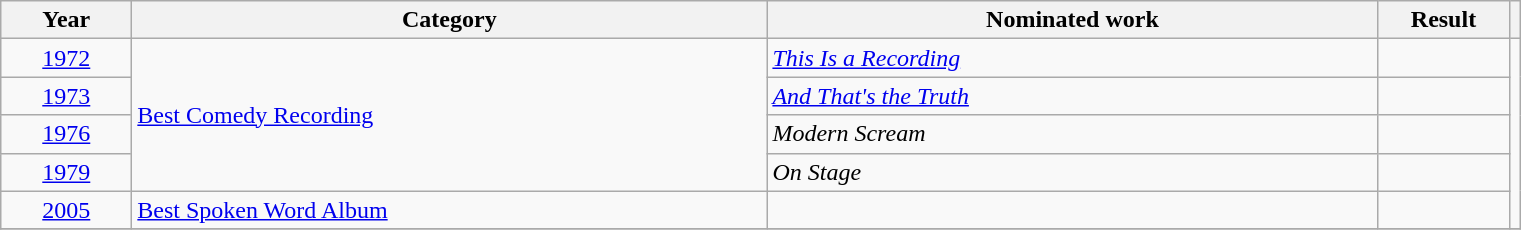<table class=wikitable>
<tr>
<th scope="col" style="width:5em;">Year</th>
<th scope="col" style="width:26em;">Category</th>
<th scope="col" style="width:25em;">Nominated work</th>
<th scope="col" style="width:5em;">Result</th>
<th></th>
</tr>
<tr>
<td style="text-align:center;"><a href='#'>1972</a></td>
<td rowspan=4><a href='#'>Best Comedy Recording</a></td>
<td><em><a href='#'>This Is a Recording</a></em></td>
<td></td>
<td style="text-align:center;" rowspan="5"></td>
</tr>
<tr>
<td style="text-align:center;"><a href='#'>1973</a></td>
<td><em><a href='#'>And That's the Truth</a></em></td>
<td></td>
</tr>
<tr>
<td style="text-align:center;"><a href='#'>1976</a></td>
<td><em>Modern Scream</em></td>
<td></td>
</tr>
<tr>
<td style="text-align:center;"><a href='#'>1979</a></td>
<td><em>On Stage</em></td>
<td></td>
</tr>
<tr>
<td style="text-align:center;"><a href='#'>2005</a></td>
<td><a href='#'>Best Spoken Word Album</a></td>
<td></td>
<td></td>
</tr>
<tr>
</tr>
</table>
